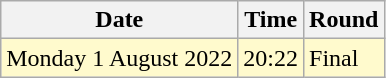<table class="wikitable">
<tr>
<th>Date</th>
<th>Time</th>
<th>Round</th>
</tr>
<tr>
<td style=background:lemonchiffon>Monday 1 August 2022</td>
<td style=background:lemonchiffon>20:22</td>
<td style=background:lemonchiffon>Final</td>
</tr>
</table>
